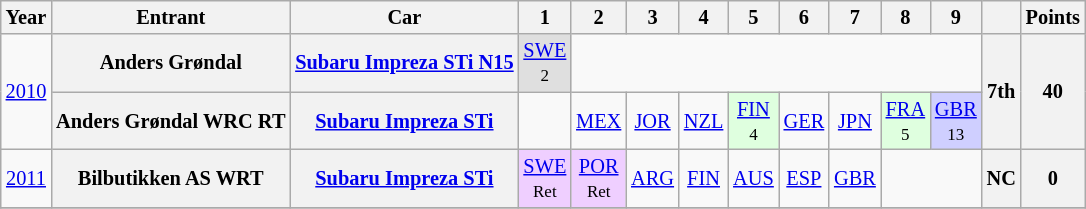<table class="wikitable" border="1" style="text-align:center; font-size:85%;">
<tr>
<th>Year</th>
<th>Entrant</th>
<th>Car</th>
<th>1</th>
<th>2</th>
<th>3</th>
<th>4</th>
<th>5</th>
<th>6</th>
<th>7</th>
<th>8</th>
<th>9</th>
<th></th>
<th>Points</th>
</tr>
<tr>
<td rowspan=2><a href='#'>2010</a></td>
<th nowrap>Anders Grøndal</th>
<th nowrap><a href='#'>Subaru Impreza STi N15</a></th>
<td style="background:#DFDFDF;"><a href='#'>SWE</a><br><small>2</small></td>
<td colspan=8></td>
<th rowspan=2>7th</th>
<th rowspan=2>40</th>
</tr>
<tr>
<th nowrap>Anders Grøndal WRC RT</th>
<th nowrap><a href='#'>Subaru Impreza STi</a></th>
<td></td>
<td><a href='#'>MEX</a></td>
<td><a href='#'>JOR</a></td>
<td><a href='#'>NZL</a></td>
<td style="background:#DFFFDF;"><a href='#'>FIN</a><br><small>4</small></td>
<td><a href='#'>GER</a></td>
<td><a href='#'>JPN</a></td>
<td style="background:#DFFFDF;"><a href='#'>FRA</a><br><small>5</small></td>
<td style="background:#CFCFFF;"><a href='#'>GBR</a><br><small>13</small></td>
</tr>
<tr>
<td><a href='#'>2011</a></td>
<th nowrap>Bilbutikken AS WRT</th>
<th nowrap><a href='#'>Subaru Impreza STi</a></th>
<td style="background:#EFCFFF;"><a href='#'>SWE</a><br><small>Ret</small></td>
<td style="background:#EFCFFF;"><a href='#'>POR</a><br><small>Ret</small></td>
<td><a href='#'>ARG</a></td>
<td><a href='#'>FIN</a></td>
<td><a href='#'>AUS</a></td>
<td><a href='#'>ESP</a></td>
<td><a href='#'>GBR</a></td>
<td colspan=2></td>
<th>NC</th>
<th>0</th>
</tr>
<tr>
</tr>
</table>
